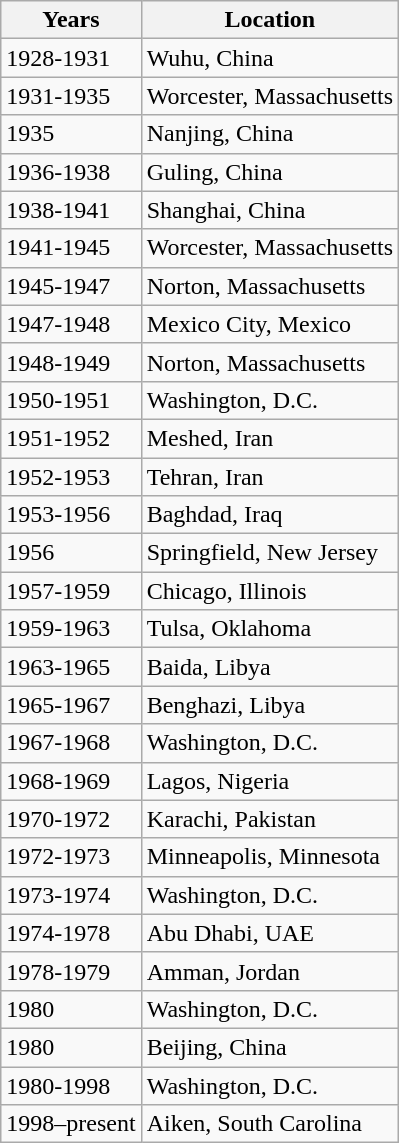<table class="wikitable">
<tr>
<th>Years</th>
<th>Location</th>
</tr>
<tr>
<td>1928-1931</td>
<td>Wuhu, China</td>
</tr>
<tr>
<td>1931-1935</td>
<td>Worcester, Massachusetts</td>
</tr>
<tr>
<td>1935</td>
<td>Nanjing, China</td>
</tr>
<tr>
<td>1936-1938</td>
<td>Guling, China</td>
</tr>
<tr>
<td>1938-1941</td>
<td>Shanghai, China</td>
</tr>
<tr>
<td>1941-1945</td>
<td>Worcester, Massachusetts</td>
</tr>
<tr>
<td>1945-1947</td>
<td>Norton, Massachusetts</td>
</tr>
<tr>
<td>1947-1948</td>
<td>Mexico City, Mexico</td>
</tr>
<tr>
<td>1948-1949</td>
<td>Norton, Massachusetts</td>
</tr>
<tr>
<td>1950-1951</td>
<td>Washington, D.C.</td>
</tr>
<tr>
<td>1951-1952</td>
<td>Meshed, Iran</td>
</tr>
<tr>
<td>1952-1953</td>
<td>Tehran, Iran</td>
</tr>
<tr>
<td>1953-1956</td>
<td>Baghdad, Iraq</td>
</tr>
<tr>
<td>1956</td>
<td>Springfield, New Jersey</td>
</tr>
<tr>
<td>1957-1959</td>
<td>Chicago, Illinois</td>
</tr>
<tr>
<td>1959-1963</td>
<td>Tulsa, Oklahoma</td>
</tr>
<tr>
<td>1963-1965</td>
<td>Baida, Libya</td>
</tr>
<tr>
<td>1965-1967</td>
<td>Benghazi, Libya</td>
</tr>
<tr>
<td>1967-1968</td>
<td>Washington, D.C.</td>
</tr>
<tr>
<td>1968-1969</td>
<td>Lagos, Nigeria</td>
</tr>
<tr>
<td>1970-1972</td>
<td>Karachi, Pakistan</td>
</tr>
<tr>
<td>1972-1973</td>
<td>Minneapolis, Minnesota</td>
</tr>
<tr>
<td>1973-1974</td>
<td>Washington, D.C.</td>
</tr>
<tr>
<td>1974-1978</td>
<td>Abu Dhabi, UAE</td>
</tr>
<tr>
<td>1978-1979</td>
<td>Amman, Jordan</td>
</tr>
<tr>
<td>1980</td>
<td>Washington, D.C.</td>
</tr>
<tr>
<td>1980</td>
<td>Beijing, China</td>
</tr>
<tr>
<td>1980-1998</td>
<td>Washington, D.C.</td>
</tr>
<tr>
<td>1998–present</td>
<td>Aiken, South Carolina</td>
</tr>
</table>
